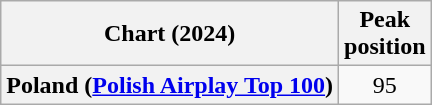<table class="wikitable sortable plainrowheaders" style="text-align:center">
<tr>
<th>Chart (2024)</th>
<th>Peak<br>position</th>
</tr>
<tr>
<th scope="row">Poland (<a href='#'>Polish Airplay Top 100</a>)</th>
<td>95</td>
</tr>
</table>
